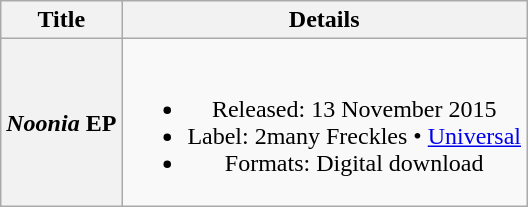<table class="wikitable plainrowheaders" style="text-align:center;">
<tr>
<th>Title</th>
<th>Details</th>
</tr>
<tr>
<th scope="row"><em>Noonia</em> EP</th>
<td><br><ul><li>Released: 13 November 2015</li><li>Label: 2many Freckles • <a href='#'>Universal</a></li><li>Formats: Digital download</li></ul></td>
</tr>
</table>
